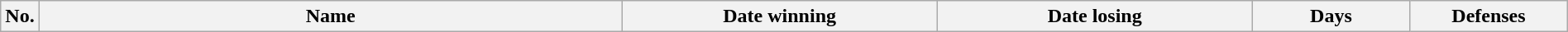<table class="wikitable" width=100%>
<tr>
<th style="width:1%;">No.</th>
<th style="width:37%;">Name</th>
<th style="width:20%;">Date winning</th>
<th style="width:20%;">Date losing</th>
<th data-sort-type="number" style="width:10%;">Days</th>
<th data-sort-type="number" style="width:10%;">Defenses</th>
</tr>
</table>
